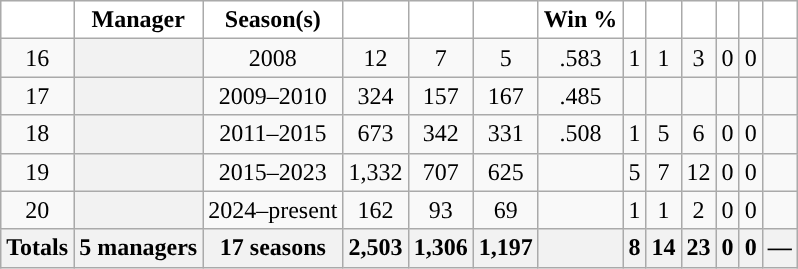<table class="wikitable sortable plainrowheaders" style="text-align:center;">
<tr>
<th scope="col" style="background-color:#ffffff; border-top:#"></th>
<th scope="col" style="background-color:#ffffff; border-top:#">Manager</th>
<th scope="col" style="background-color:#ffffff; border-top:#">Season(s)</th>
<th scope="col" style="background-color:#ffffff; border-top:#"></th>
<th scope="col" style="background-color:#ffffff; border-top:#"></th>
<th scope="col" style="background-color:#ffffff; border-top:#"></th>
<th scope="col" style="background-color:#ffffff; border-top:#">Win %</th>
<th scope="col" style="background-color:#ffffff; border-top:#"></th>
<th scope="col" style="background-color:#ffffff; border-top:#"></th>
<th scope="col" style="background-color:#ffffff; border-top:#"></th>
<th scope="col" style="background-color:#ffffff; border-top:#"></th>
<th scope="col" style="background-color:#ffffff; border-top:#"></th>
<th scope="col" style="background-color:#ffffff; border-top:#"></th>
</tr>
<tr>
<td>16</td>
<th scope="row" style="text-align:center"></th>
<td>2008</td>
<td>12</td>
<td>7</td>
<td>5</td>
<td>.583</td>
<td>1</td>
<td>1</td>
<td>3</td>
<td>0</td>
<td>0</td>
<td></td>
</tr>
<tr>
<td>17</td>
<th scope="row" style="text-align:center"></th>
<td>2009–2010</td>
<td>324</td>
<td>157</td>
<td>167</td>
<td>.485</td>
<td></td>
<td></td>
<td></td>
<td></td>
<td></td>
<td></td>
</tr>
<tr>
<td>18</td>
<th scope="row" style="text-align:center"></th>
<td>2011–2015</td>
<td>673</td>
<td>342</td>
<td>331</td>
<td>.508</td>
<td>1</td>
<td>5</td>
<td>6</td>
<td>0</td>
<td>0</td>
<td></td>
</tr>
<tr>
<td>19</td>
<th scope="row" style="text-align:center"></th>
<td>2015–2023</td>
<td>1,332</td>
<td>707</td>
<td>625</td>
<td></td>
<td>5</td>
<td>7</td>
<td>12</td>
<td>0</td>
<td>0</td>
<td></td>
</tr>
<tr>
<td>20</td>
<th scope="row" style="text-align:center"></th>
<td>2024–present</td>
<td>162</td>
<td>93</td>
<td>69</td>
<td></td>
<td>1</td>
<td>1</td>
<td>2</td>
<td>0</td>
<td>0</td>
<td></td>
</tr>
<tr class="sortbottom">
<th scope="row" style="text-align:center"><strong>Totals</strong></th>
<th>5 managers</th>
<th>17 seasons</th>
<th>2,503</th>
<th>1,306</th>
<th>1,197</th>
<th></th>
<th>8</th>
<th>14</th>
<th>23</th>
<th>0</th>
<th>0</th>
<th>—</th>
</tr>
</table>
